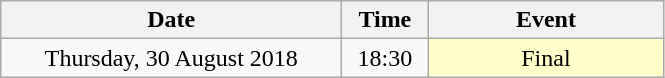<table class = "wikitable" style="text-align:center;">
<tr>
<th width=220>Date</th>
<th width=50>Time</th>
<th width=150>Event</th>
</tr>
<tr>
<td>Thursday, 30 August 2018</td>
<td>18:30</td>
<td bgcolor=ffffcc>Final</td>
</tr>
</table>
